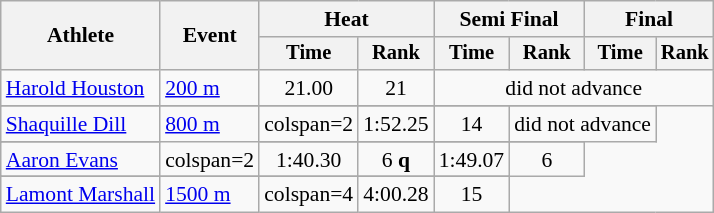<table class=wikitable style="font-size:90%">
<tr>
<th rowspan="2">Athlete</th>
<th rowspan="2">Event</th>
<th colspan="2">Heat</th>
<th colspan="2">Semi Final</th>
<th colspan="2">Final</th>
</tr>
<tr style="font-size:95%">
<th>Time</th>
<th>Rank</th>
<th>Time</th>
<th>Rank</th>
<th>Time</th>
<th>Rank</th>
</tr>
<tr align=center>
<td align=left><a href='#'>Harold Houston</a></td>
<td align=left><a href='#'>200 m</a></td>
<td>21.00</td>
<td>21</td>
<td colspan=4>did not advance</td>
</tr>
<tr>
</tr>
<tr align=center>
<td align=left><a href='#'>Shaquille Dill</a></td>
<td align=left rowspan="2"><a href='#'>800 m</a></td>
<td>colspan=2 </td>
<td>1:52.25</td>
<td>14</td>
<td colspan=2>did not advance</td>
</tr>
<tr>
</tr>
<tr align=center>
<td align=left><a href='#'>Aaron Evans</a></td>
<td>colspan=2 </td>
<td>1:40.30</td>
<td>6 <strong>q</strong></td>
<td>1:49.07</td>
<td>6</td>
</tr>
<tr>
</tr>
<tr align=center>
<td align=left><a href='#'>Lamont Marshall</a></td>
<td align=left><a href='#'>1500 m</a></td>
<td>colspan=4 </td>
<td>4:00.28</td>
<td>15</td>
</tr>
</table>
